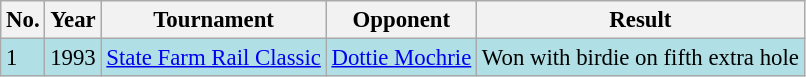<table class="wikitable" style="font-size:95%;">
<tr>
<th>No.</th>
<th>Year</th>
<th>Tournament</th>
<th>Opponent</th>
<th>Result</th>
</tr>
<tr style="background:#B0E0E6;">
<td>1</td>
<td>1993</td>
<td><a href='#'>State Farm Rail Classic</a></td>
<td> <a href='#'>Dottie Mochrie</a></td>
<td>Won with birdie on fifth extra hole</td>
</tr>
</table>
